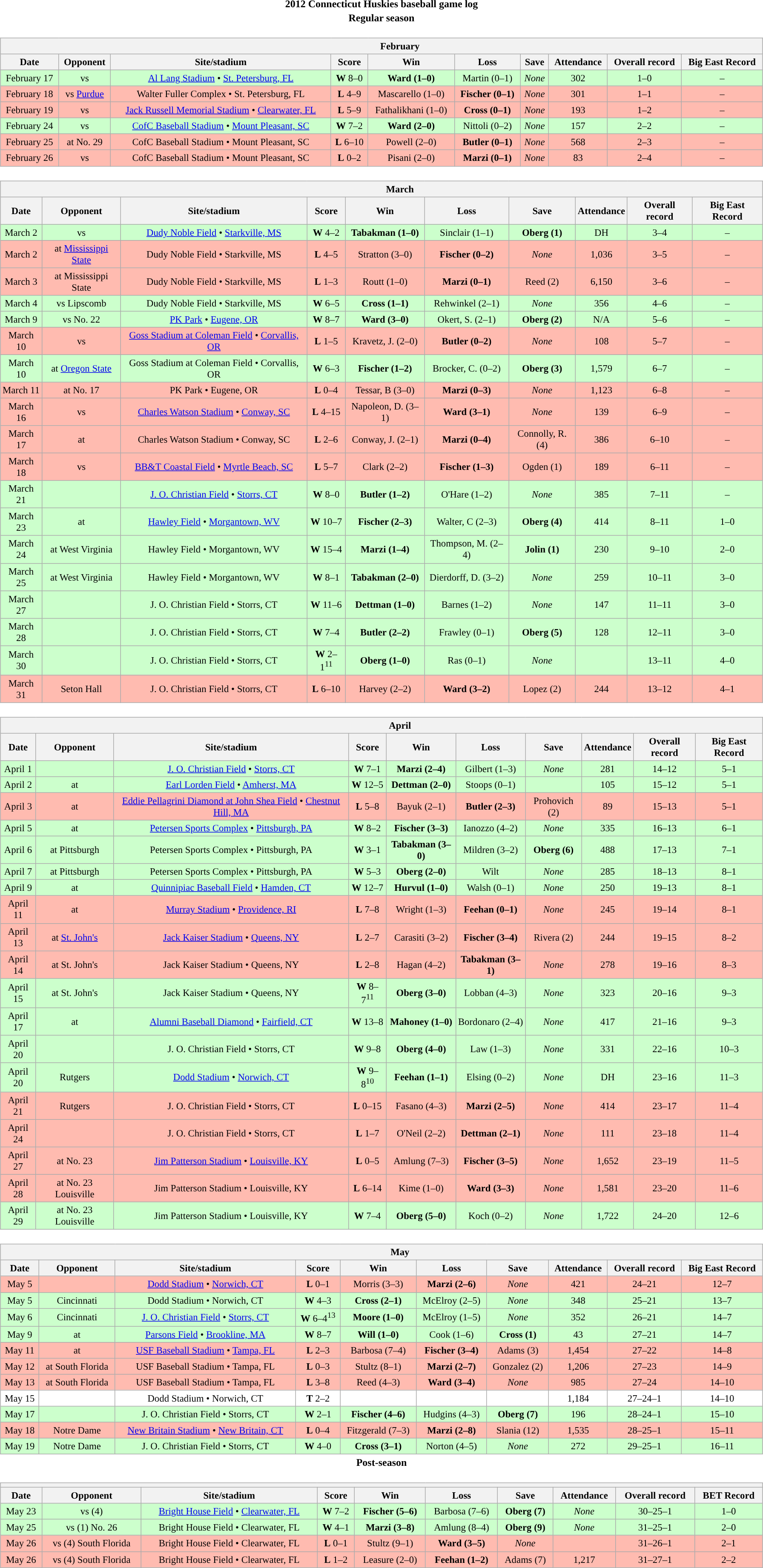<table class="toccolours" width=95% style="clear:both; margin:1.5em auto; text-align:center;">
<tr>
<th colspan=2>2012 Connecticut Huskies baseball game log</th>
</tr>
<tr>
<th colspan=2>Regular season</th>
</tr>
<tr valign="top">
<td><br><table class="wikitable collapsible collapsed" style="margin:auto; width:100%; text-align:center; font-size:95%">
<tr>
<th colspan=12 style="padding-left:4em;">February</th>
</tr>
<tr>
<th>Date</th>
<th>Opponent</th>
<th>Site/stadium</th>
<th>Score</th>
<th>Win</th>
<th>Loss</th>
<th>Save</th>
<th>Attendance</th>
<th>Overall record</th>
<th>Big East Record</th>
</tr>
<tr bgcolor="#ccffcc">
<td>February 17</td>
<td>vs </td>
<td><a href='#'>Al Lang Stadium</a> • <a href='#'>St. Petersburg, FL</a></td>
<td><strong>W</strong> 8–0</td>
<td><strong>Ward (1–0)</strong></td>
<td>Martin (0–1)</td>
<td><em>None</em></td>
<td>302</td>
<td>1–0</td>
<td>–</td>
</tr>
<tr bgcolor="#ffbbb">
<td>February 18</td>
<td>vs <a href='#'>Purdue</a></td>
<td>Walter Fuller Complex • St. Petersburg, FL</td>
<td><strong>L</strong> 4–9</td>
<td>Mascarello (1–0)</td>
<td><strong>Fischer (0–1)</strong></td>
<td><em>None</em></td>
<td>301</td>
<td>1–1</td>
<td>–</td>
</tr>
<tr bgcolor="#ffbbb">
<td>February 19</td>
<td>vs </td>
<td><a href='#'>Jack Russell Memorial Stadium</a> • <a href='#'>Clearwater, FL</a></td>
<td><strong>L</strong> 5–9</td>
<td>Fathalikhani (1–0)</td>
<td><strong>Cross (0–1)</strong></td>
<td><em>None</em></td>
<td>193</td>
<td>1–2</td>
<td>–</td>
</tr>
<tr bgcolor="#ccffcc">
<td>February 24</td>
<td>vs </td>
<td><a href='#'>CofC Baseball Stadium</a> • <a href='#'>Mount Pleasant, SC</a></td>
<td><strong>W</strong> 7–2</td>
<td><strong>Ward (2–0)</strong></td>
<td>Nittoli (0–2)</td>
<td><em>None</em></td>
<td>157</td>
<td>2–2</td>
<td>–</td>
</tr>
<tr bgcolor="#ffbbb">
<td>February 25</td>
<td>at No. 29 </td>
<td>CofC Baseball Stadium • Mount Pleasant, SC</td>
<td><strong>L</strong> 6–10</td>
<td>Powell (2–0)</td>
<td><strong>Butler (0–1)</strong></td>
<td><em>None</em></td>
<td>568</td>
<td>2–3</td>
<td>–</td>
</tr>
<tr bgcolor="#ffbbb">
<td>February 26</td>
<td>vs </td>
<td>CofC Baseball Stadium • Mount Pleasant, SC</td>
<td><strong>L</strong> 0–2</td>
<td>Pisani (2–0)</td>
<td><strong>Marzi (0–1)</strong></td>
<td><em>None</em></td>
<td>83</td>
<td>2–4</td>
<td>–</td>
</tr>
</table>
</td>
</tr>
<tr>
<td><br><table class="wikitable collapsible collapsed" style="margin:auto; width:100%; text-align:center; font-size:95%">
<tr>
<th colspan=12 style="padding-left:4em;">March</th>
</tr>
<tr>
<th>Date</th>
<th>Opponent</th>
<th>Site/stadium</th>
<th>Score</th>
<th>Win</th>
<th>Loss</th>
<th>Save</th>
<th>Attendance</th>
<th>Overall record</th>
<th>Big East Record</th>
</tr>
<tr bgcolor="#ccffcc">
<td>March 2</td>
<td>vs </td>
<td><a href='#'>Dudy Noble Field</a> • <a href='#'>Starkville, MS</a></td>
<td><strong>W</strong> 4–2</td>
<td><strong>Tabakman (1–0)</strong></td>
<td>Sinclair (1–1)</td>
<td><strong>Oberg (1)</strong></td>
<td>DH</td>
<td>3–4</td>
<td>–</td>
</tr>
<tr bgcolor="#ffbbb">
<td>March 2</td>
<td>at <a href='#'>Mississippi State</a></td>
<td>Dudy Noble Field •  Starkville, MS</td>
<td><strong>L</strong> 4–5</td>
<td>Stratton (3–0)</td>
<td><strong>Fischer (0–2)</strong></td>
<td><em>None</em></td>
<td>1,036</td>
<td>3–5</td>
<td>–</td>
</tr>
<tr bgcolor="#ffbbb">
<td>March 3</td>
<td>at Mississippi State</td>
<td>Dudy Noble Field • Starkville, MS</td>
<td><strong>L</strong> 1–3</td>
<td>Routt (1–0)</td>
<td><strong>Marzi (0–1)</strong></td>
<td>Reed (2)</td>
<td>6,150</td>
<td>3–6</td>
<td>–</td>
</tr>
<tr bgcolor="#ccffcc">
<td>March 4</td>
<td>vs Lipscomb</td>
<td>Dudy Noble Field • Starkville, MS</td>
<td><strong>W</strong> 6–5</td>
<td><strong>Cross (1–1)</strong></td>
<td>Rehwinkel (2–1)</td>
<td><em>None</em></td>
<td>356</td>
<td>4–6</td>
<td>–</td>
</tr>
<tr bgcolor="#ccffcc">
<td>March 9</td>
<td>vs No. 22 </td>
<td><a href='#'>PK Park</a> • <a href='#'>Eugene, OR</a></td>
<td><strong>W</strong> 8–7</td>
<td><strong>Ward (3–0)</strong></td>
<td>Okert, S. (2–1)</td>
<td><strong>Oberg (2)</strong></td>
<td>N/A</td>
<td>5–6</td>
<td>–</td>
</tr>
<tr bgcolor="#ffbbb">
<td>March 10</td>
<td>vs </td>
<td><a href='#'>Goss Stadium at Coleman Field</a> • <a href='#'>Corvallis, OR</a></td>
<td><strong>L</strong> 1–5</td>
<td>Kravetz, J. (2–0)</td>
<td><strong>Butler (0–2)</strong></td>
<td><em>None</em></td>
<td>108</td>
<td>5–7</td>
<td>–</td>
</tr>
<tr bgcolor="#ccffcc">
<td>March 10</td>
<td>at <a href='#'>Oregon State</a></td>
<td>Goss Stadium at Coleman Field • Corvallis, OR</td>
<td><strong>W</strong> 6–3</td>
<td><strong>Fischer (1–2)</strong></td>
<td>Brocker, C. (0–2)</td>
<td><strong>Oberg (3)</strong></td>
<td>1,579</td>
<td>6–7</td>
<td>–</td>
</tr>
<tr bgcolor="#ffbbb">
<td>March 11</td>
<td>at No. 17 </td>
<td>PK Park • Eugene, OR</td>
<td><strong>L</strong> 0–4</td>
<td>Tessar, B (3–0)</td>
<td><strong>Marzi (0–3)</strong></td>
<td><em>None</em></td>
<td>1,123</td>
<td>6–8</td>
<td>–</td>
</tr>
<tr bgcolor="#ffbbb">
<td>March 16</td>
<td>vs </td>
<td><a href='#'>Charles Watson Stadium</a> • <a href='#'>Conway, SC</a></td>
<td><strong>L</strong> 4–15</td>
<td>Napoleon, D. (3–1)</td>
<td><strong>Ward (3–1)</strong></td>
<td><em>None</em></td>
<td>139</td>
<td>6–9</td>
<td>–</td>
</tr>
<tr bgcolor="#ffbbb">
<td>March 17</td>
<td>at </td>
<td>Charles Watson Stadium • Conway, SC</td>
<td><strong>L</strong> 2–6</td>
<td>Conway, J. (2–1)</td>
<td><strong>Marzi (0–4)</strong></td>
<td>Connolly, R. (4)</td>
<td>386</td>
<td>6–10</td>
<td>–</td>
</tr>
<tr bgcolor="#ffbbb">
<td>March 18</td>
<td>vs </td>
<td><a href='#'>BB&T Coastal Field</a> • <a href='#'>Myrtle Beach, SC</a></td>
<td><strong>L</strong> 5–7</td>
<td>Clark (2–2)</td>
<td><strong>Fischer (1–3)</strong></td>
<td>Ogden (1)</td>
<td>189</td>
<td>6–11</td>
<td>–</td>
</tr>
<tr bgcolor="#ccffcc">
<td>March 21</td>
<td></td>
<td><a href='#'>J. O. Christian Field</a> • <a href='#'>Storrs, CT</a></td>
<td><strong>W</strong> 8–0</td>
<td><strong>Butler (1–2)</strong></td>
<td>O'Hare (1–2)</td>
<td><em>None</em></td>
<td>385</td>
<td>7–11</td>
<td>–</td>
</tr>
<tr bgcolor="#ccffcc">
<td>March 23</td>
<td>at </td>
<td><a href='#'>Hawley Field</a> • <a href='#'>Morgantown, WV</a></td>
<td><strong>W</strong> 10–7</td>
<td><strong>Fischer (2–3)</strong></td>
<td>Walter, C (2–3)</td>
<td><strong>Oberg (4)</strong></td>
<td>414</td>
<td>8–11</td>
<td>1–0</td>
</tr>
<tr bgcolor="#ccffcc">
<td>March 24</td>
<td>at West Virginia</td>
<td>Hawley Field • Morgantown, WV</td>
<td><strong>W</strong> 15–4</td>
<td><strong>Marzi (1–4)</strong></td>
<td>Thompson, M. (2–4)</td>
<td><strong>Jolin (1)</strong></td>
<td>230</td>
<td>9–10</td>
<td>2–0</td>
</tr>
<tr bgcolor="#ccffcc">
<td>March 25</td>
<td>at West Virginia</td>
<td>Hawley Field • Morgantown, WV</td>
<td><strong>W</strong> 8–1</td>
<td><strong>Tabakman (2–0)</strong></td>
<td>Dierdorff, D. (3–2)</td>
<td><em>None</em></td>
<td>259</td>
<td>10–11</td>
<td>3–0</td>
</tr>
<tr bgcolor="#ccffcc">
<td>March 27</td>
<td></td>
<td>J. O. Christian Field • Storrs, CT</td>
<td><strong>W</strong> 11–6</td>
<td><strong>Dettman (1–0)</strong></td>
<td>Barnes (1–2)</td>
<td><em>None</em></td>
<td>147</td>
<td>11–11</td>
<td>3–0</td>
</tr>
<tr bgcolor="#ccffcc">
<td>March 28</td>
<td></td>
<td>J. O. Christian Field • Storrs, CT</td>
<td><strong>W</strong> 7–4</td>
<td><strong>Butler (2–2)</strong></td>
<td>Frawley (0–1)</td>
<td><strong>Oberg (5)</strong></td>
<td>128</td>
<td>12–11</td>
<td>3–0</td>
</tr>
<tr bgcolor="#ccffcc">
<td>March 30</td>
<td></td>
<td>J. O. Christian Field • Storrs, CT</td>
<td><strong>W</strong> 2–1<sup>11</sup></td>
<td><strong>Oberg (1–0)</strong></td>
<td>Ras (0–1)</td>
<td><em>None</em></td>
<td></td>
<td>13–11</td>
<td>4–0</td>
</tr>
<tr bgcolor="#ffbbb">
<td>March 31</td>
<td>Seton Hall</td>
<td>J. O. Christian Field • Storrs, CT</td>
<td><strong>L</strong> 6–10</td>
<td>Harvey (2–2)</td>
<td><strong>Ward (3–2)</strong></td>
<td>Lopez (2)</td>
<td>244</td>
<td>13–12</td>
<td>4–1</td>
</tr>
</table>
</td>
</tr>
<tr>
<td><br><table class="wikitable collapsible collapsed" style="margin:auto; width:100%; text-align:center; font-size:95%">
<tr>
<th colspan=12 style="padding-left:4em;">April</th>
</tr>
<tr>
<th>Date</th>
<th>Opponent</th>
<th>Site/stadium</th>
<th>Score</th>
<th>Win</th>
<th>Loss</th>
<th>Save</th>
<th>Attendance</th>
<th>Overall record</th>
<th>Big East Record</th>
</tr>
<tr bgcolor="#ccffcc">
<td>April 1</td>
<td></td>
<td><a href='#'>J. O. Christian Field</a> • <a href='#'>Storrs, CT</a></td>
<td><strong>W</strong> 7–1</td>
<td><strong>Marzi (2–4)</strong></td>
<td>Gilbert (1–3)</td>
<td><em>None</em></td>
<td>281</td>
<td>14–12</td>
<td>5–1</td>
</tr>
<tr bgcolor="#ccffcc">
<td>April 2</td>
<td>at </td>
<td><a href='#'>Earl Lorden Field</a> • <a href='#'>Amherst, MA</a></td>
<td><strong>W</strong> 12–5</td>
<td><strong>Dettman (2–0)</strong></td>
<td>Stoops (0–1)</td>
<td></td>
<td>105</td>
<td>15–12</td>
<td>5–1</td>
</tr>
<tr bgcolor="#ffbbb">
<td>April 3</td>
<td>at </td>
<td><a href='#'>Eddie Pellagrini Diamond at John Shea Field</a> • <a href='#'>Chestnut Hill, MA</a></td>
<td><strong>L</strong> 5–8</td>
<td>Bayuk (2–1)</td>
<td><strong>Butler (2–3)</strong></td>
<td>Prohovich (2)</td>
<td>89</td>
<td>15–13</td>
<td>5–1</td>
</tr>
<tr bgcolor="#ccffcc">
<td>April 5</td>
<td>at </td>
<td><a href='#'>Petersen Sports Complex</a> • <a href='#'>Pittsburgh, PA</a></td>
<td><strong>W</strong> 8–2</td>
<td><strong>Fischer (3–3)</strong></td>
<td>Ianozzo (4–2)</td>
<td><em>None</em></td>
<td>335</td>
<td>16–13</td>
<td>6–1</td>
</tr>
<tr bgcolor="#ccffcc">
<td>April 6</td>
<td>at Pittsburgh</td>
<td>Petersen Sports Complex • Pittsburgh, PA</td>
<td><strong>W</strong> 3–1</td>
<td><strong>Tabakman (3–0)</strong></td>
<td>Mildren (3–2)</td>
<td><strong>Oberg (6)</strong></td>
<td>488</td>
<td>17–13</td>
<td>7–1</td>
</tr>
<tr bgcolor="#ccffcc">
<td>April 7</td>
<td>at Pittsburgh</td>
<td>Petersen Sports Complex • Pittsburgh, PA</td>
<td><strong>W</strong> 5–3</td>
<td><strong>Oberg (2–0)</strong></td>
<td>Wilt</td>
<td><em>None</em></td>
<td>285</td>
<td>18–13</td>
<td>8–1</td>
</tr>
<tr bgcolor="#ccffcc">
<td>April 9</td>
<td>at </td>
<td><a href='#'>Quinnipiac Baseball Field</a> • <a href='#'>Hamden, CT</a></td>
<td><strong>W</strong> 12–7</td>
<td><strong>Hurvul (1–0)</strong></td>
<td>Walsh (0–1)</td>
<td><em>None</em></td>
<td>250</td>
<td>19–13</td>
<td>8–1</td>
</tr>
<tr bgcolor="#ffbbb">
<td>April 11</td>
<td>at </td>
<td><a href='#'>Murray Stadium</a> • <a href='#'>Providence, RI</a></td>
<td><strong>L</strong> 7–8</td>
<td>Wright (1–3)</td>
<td><strong>Feehan (0–1)</strong></td>
<td><em>None</em></td>
<td>245</td>
<td>19–14</td>
<td>8–1</td>
</tr>
<tr bgcolor="#ffbbb">
<td>April 13</td>
<td>at <a href='#'>St. John's</a></td>
<td><a href='#'>Jack Kaiser Stadium</a> • <a href='#'>Queens, NY</a></td>
<td><strong>L</strong> 2–7</td>
<td>Carasiti (3–2)</td>
<td><strong>Fischer (3–4)</strong></td>
<td>Rivera (2)</td>
<td>244</td>
<td>19–15</td>
<td>8–2</td>
</tr>
<tr bgcolor="#ffbbb">
<td>April 14</td>
<td>at St. John's</td>
<td>Jack Kaiser Stadium • Queens, NY</td>
<td><strong>L</strong> 2–8</td>
<td>Hagan (4–2)</td>
<td><strong>Tabakman (3–1)</strong></td>
<td><em>None</em></td>
<td>278</td>
<td>19–16</td>
<td>8–3</td>
</tr>
<tr bgcolor="#ccffcc">
<td>April 15</td>
<td>at St. John's</td>
<td>Jack Kaiser Stadium • Queens, NY</td>
<td><strong>W</strong> 8–7<sup>11</sup></td>
<td><strong>Oberg (3–0)</strong></td>
<td>Lobban (4–3)</td>
<td><em>None</em></td>
<td>323</td>
<td>20–16</td>
<td>9–3</td>
</tr>
<tr bgcolor="#ccffcc">
<td>April 17</td>
<td>at </td>
<td><a href='#'>Alumni Baseball Diamond</a> • <a href='#'>Fairfield, CT</a></td>
<td><strong>W</strong> 13–8</td>
<td><strong>Mahoney (1–0)</strong></td>
<td>Bordonaro (2–4)</td>
<td><em>None</em></td>
<td>417</td>
<td>21–16</td>
<td>9–3</td>
</tr>
<tr bgcolor="#ccffcc">
<td>April 20</td>
<td></td>
<td>J. O. Christian Field • Storrs, CT</td>
<td><strong>W</strong> 9–8</td>
<td><strong>Oberg (4–0)</strong></td>
<td>Law (1–3)</td>
<td><em>None</em></td>
<td>331</td>
<td>22–16</td>
<td>10–3</td>
</tr>
<tr bgcolor="#ccffcc">
<td>April 20</td>
<td>Rutgers</td>
<td><a href='#'>Dodd Stadium</a> • <a href='#'>Norwich, CT</a></td>
<td><strong>W</strong> 9–8<sup>10</sup></td>
<td><strong>Feehan (1–1)</strong></td>
<td>Elsing (0–2)</td>
<td><em>None</em></td>
<td>DH</td>
<td>23–16</td>
<td>11–3</td>
</tr>
<tr bgcolor="#ffbbb">
<td>April 21</td>
<td>Rutgers</td>
<td>J. O. Christian Field • Storrs, CT</td>
<td><strong>L</strong> 0–15</td>
<td>Fasano (4–3)</td>
<td><strong>Marzi (2–5)</strong></td>
<td><em>None</em></td>
<td>414</td>
<td>23–17</td>
<td>11–4</td>
</tr>
<tr bgcolor="#ffbbb">
<td>April 24</td>
<td></td>
<td>J. O. Christian Field • Storrs, CT</td>
<td><strong>L</strong> 1–7</td>
<td>O'Neil (2–2)</td>
<td><strong>Dettman (2–1)</strong></td>
<td><em>None</em></td>
<td>111</td>
<td>23–18</td>
<td>11–4</td>
</tr>
<tr bgcolor="#ffbbb">
<td>April 27</td>
<td>at No. 23 </td>
<td><a href='#'>Jim Patterson Stadium</a> • <a href='#'>Louisville, KY</a></td>
<td><strong>L</strong> 0–5</td>
<td>Amlung (7–3)</td>
<td><strong>Fischer (3–5)</strong></td>
<td><em>None</em></td>
<td>1,652</td>
<td>23–19</td>
<td>11–5</td>
</tr>
<tr bgcolor="#ffbbb">
<td>April 28</td>
<td>at No. 23 Louisville</td>
<td>Jim Patterson Stadium • Louisville, KY</td>
<td><strong>L</strong> 6–14</td>
<td>Kime (1–0)</td>
<td><strong>Ward (3–3)</strong></td>
<td><em>None</em></td>
<td>1,581</td>
<td>23–20</td>
<td>11–6</td>
</tr>
<tr bgcolor="#ccffcc">
<td>April 29</td>
<td>at No. 23 Louisville</td>
<td>Jim Patterson Stadium • Louisville, KY</td>
<td><strong>W</strong> 7–4</td>
<td><strong>Oberg (5–0)</strong></td>
<td>Koch (0–2)</td>
<td><em>None</em></td>
<td>1,722</td>
<td>24–20</td>
<td>12–6</td>
</tr>
</table>
</td>
</tr>
<tr>
<td><br><table class="wikitable collapsible collapsed" style="margin:auto; width:100%; text-align:center; font-size:95%">
<tr>
<th colspan=12 style="padding-left:4em;">May</th>
</tr>
<tr>
<th>Date</th>
<th>Opponent</th>
<th>Site/stadium</th>
<th>Score</th>
<th>Win</th>
<th>Loss</th>
<th>Save</th>
<th>Attendance</th>
<th>Overall record</th>
<th>Big East Record</th>
</tr>
<tr bgcolor="#ffbbb">
<td>May 5</td>
<td></td>
<td><a href='#'>Dodd Stadium</a> • <a href='#'>Norwich, CT</a></td>
<td><strong>L</strong> 0–1</td>
<td>Morris (3–3)</td>
<td><strong>Marzi (2–6)</strong></td>
<td><em>None</em></td>
<td>421</td>
<td>24–21</td>
<td>12–7</td>
</tr>
<tr bgcolor="#ccffcc">
<td>May 5</td>
<td>Cincinnati</td>
<td>Dodd Stadium • Norwich, CT</td>
<td><strong>W</strong> 4–3</td>
<td><strong>Cross (2–1)</strong></td>
<td>McElroy (2–5)</td>
<td><em>None</em></td>
<td>348</td>
<td>25–21</td>
<td>13–7</td>
</tr>
<tr bgcolor="#ccffcc">
<td>May 6</td>
<td>Cincinnati</td>
<td><a href='#'>J. O. Christian Field</a> • <a href='#'>Storrs, CT</a></td>
<td><strong>W</strong> 6–4<sup>13</sup></td>
<td><strong>Moore (1–0)</strong></td>
<td>McElroy (1–5)</td>
<td><em>None</em></td>
<td>352</td>
<td>26–21</td>
<td>14–7</td>
</tr>
<tr bgcolor="#ccffcc">
<td>May 9</td>
<td>at </td>
<td><a href='#'>Parsons Field</a> • <a href='#'>Brookline, MA</a></td>
<td><strong>W</strong> 8–7</td>
<td><strong>Will (1–0)</strong></td>
<td>Cook (1–6)</td>
<td><strong>Cross (1)</strong></td>
<td>43</td>
<td>27–21</td>
<td>14–7</td>
</tr>
<tr bgcolor="#ffbbb">
<td>May 11</td>
<td>at </td>
<td><a href='#'>USF Baseball Stadium</a> • <a href='#'>Tampa, FL</a></td>
<td><strong>L</strong> 2–3</td>
<td>Barbosa (7–4)</td>
<td><strong>Fischer (3–4)</strong></td>
<td>Adams (3)</td>
<td>1,454</td>
<td>27–22</td>
<td>14–8</td>
</tr>
<tr bgcolor="#ffbbb">
<td>May 12</td>
<td>at South Florida</td>
<td>USF Baseball Stadium • Tampa, FL</td>
<td><strong>L</strong> 0–3</td>
<td>Stultz (8–1)</td>
<td><strong>Marzi (2–7)</strong></td>
<td>Gonzalez (2)</td>
<td>1,206</td>
<td>27–23</td>
<td>14–9</td>
</tr>
<tr bgcolor="#ffbbb">
<td>May 13</td>
<td>at South Florida</td>
<td>USF Baseball Stadium • Tampa, FL</td>
<td><strong>L</strong> 3–8</td>
<td>Reed (4–3)</td>
<td><strong>Ward (3–4)</strong></td>
<td><em>None</em></td>
<td>985</td>
<td>27–24</td>
<td>14–10</td>
</tr>
<tr bgcolor="#ffffff">
<td>May 15</td>
<td></td>
<td>Dodd Stadium • Norwich, CT</td>
<td><strong>T</strong> 2–2</td>
<td></td>
<td></td>
<td></td>
<td>1,184</td>
<td>27–24–1</td>
<td>14–10</td>
</tr>
<tr bgcolor="#ccffcc">
<td>May 17</td>
<td></td>
<td>J. O. Christian Field • Storrs, CT</td>
<td><strong>W</strong> 2–1</td>
<td><strong>Fischer (4–6)</strong></td>
<td>Hudgins (4–3)</td>
<td><strong>Oberg (7)</strong></td>
<td>196</td>
<td>28–24–1</td>
<td>15–10</td>
</tr>
<tr bgcolor="#ffbbb">
<td>May 18</td>
<td>Notre Dame</td>
<td><a href='#'>New Britain Stadium</a> • <a href='#'>New Britain, CT</a></td>
<td><strong>L</strong> 0–4</td>
<td>Fitzgerald (7–3)</td>
<td><strong>Marzi (2–8)</strong></td>
<td>Slania (12)</td>
<td>1,535</td>
<td>28–25–1</td>
<td>15–11</td>
</tr>
<tr bgcolor="#ccffcc">
<td>May 19</td>
<td>Notre Dame</td>
<td>J. O. Christian Field • Storrs, CT</td>
<td><strong>W</strong> 4–0</td>
<td><strong>Cross (3–1)</strong></td>
<td>Norton (4–5)</td>
<td><em>None</em></td>
<td>272</td>
<td>29–25–1</td>
<td>16–11</td>
</tr>
</table>
</td>
</tr>
<tr>
<th colspan=2>Post-season</th>
</tr>
<tr>
<td><br><table class="wikitable collapsible collapsed" style="margin:auto; width:100%; text-align:center; font-size:95%">
<tr>
<th colspan=12 style="padding-left:4em;"><a href='#'></a></th>
</tr>
<tr>
<th>Date</th>
<th>Opponent</th>
<th>Site/stadium</th>
<th>Score</th>
<th>Win</th>
<th>Loss</th>
<th>Save</th>
<th>Attendance</th>
<th>Overall record</th>
<th>BET Record</th>
</tr>
<tr bgcolor="#ccffcc">
<td>May 23</td>
<td>vs (4) </td>
<td><a href='#'>Bright House Field</a> • <a href='#'>Clearwater, FL</a></td>
<td><strong>W</strong> 7–2</td>
<td><strong>Fischer (5–6)</strong></td>
<td>Barbosa (7–6)</td>
<td><strong>Oberg (7)</strong></td>
<td><em>None</em></td>
<td>30–25–1</td>
<td>1–0</td>
</tr>
<tr bgcolor="#ccffcc">
<td>May 25</td>
<td>vs (1) No. 26 </td>
<td>Bright House Field • Clearwater, FL</td>
<td><strong>W</strong> 4–1</td>
<td><strong>Marzi (3–8)</strong></td>
<td>Amlung (8–4)</td>
<td><strong>Oberg (9)</strong></td>
<td><em>None</em></td>
<td>31–25–1</td>
<td>2–0</td>
</tr>
<tr bgcolor="#ffbbb">
<td>May 26</td>
<td>vs (4)  South Florida</td>
<td>Bright House Field • Clearwater, FL</td>
<td><strong>L</strong> 0–1</td>
<td>Stultz (9–1)</td>
<td><strong>Ward (3–5)</strong></td>
<td><em>None</em></td>
<td></td>
<td>31–26–1</td>
<td>2–1</td>
</tr>
<tr bgcolor="#ffbbb">
<td>May 26</td>
<td>vs (4)  South Florida</td>
<td>Bright House Field • Clearwater, FL</td>
<td><strong>L</strong> 1–2</td>
<td>Leasure (2–0)</td>
<td><strong>Feehan (1–2)</strong></td>
<td>Adams (7)</td>
<td>1,217</td>
<td>31–27–1</td>
<td>2–2</td>
</tr>
</table>
</td>
</tr>
</table>
